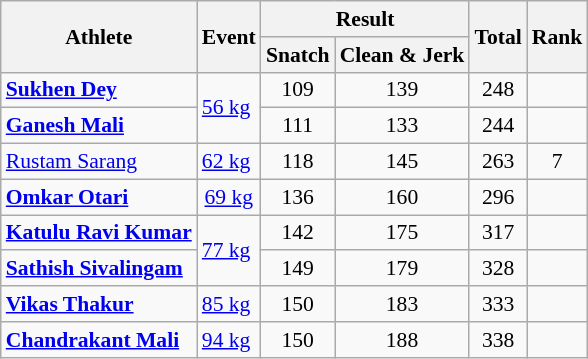<table class=wikitable style="text-align:center; font-size:90%">
<tr>
<th rowspan="2">Athlete</th>
<th rowspan="2">Event</th>
<th colspan="2">Result</th>
<th rowspan="2">Total</th>
<th rowspan="2">Rank</th>
</tr>
<tr>
<th>Snatch</th>
<th>Clean & Jerk</th>
</tr>
<tr>
<td align=left><strong><a href='#'>Sukhen Dey</a></strong></td>
<td align=left rowspan=2><a href='#'>56 kg</a></td>
<td>109</td>
<td>139</td>
<td>248</td>
<td></td>
</tr>
<tr>
<td align=left><strong><a href='#'>Ganesh Mali</a></strong></td>
<td>111</td>
<td>133</td>
<td>244</td>
<td></td>
</tr>
<tr>
<td align=left><a href='#'>Rustam Sarang</a></td>
<td align=left><a href='#'>62 kg</a></td>
<td>118</td>
<td>145</td>
<td>263</td>
<td>7</td>
</tr>
<tr>
<td align=left><strong><a href='#'>Omkar Otari</a></strong></td>
<td><a href='#'>69 kg</a></td>
<td>136</td>
<td>160</td>
<td>296</td>
<td></td>
</tr>
<tr>
<td align=left><strong><a href='#'>Katulu Ravi Kumar</a></strong></td>
<td align=left rowspan=2><a href='#'>77 kg</a></td>
<td>142</td>
<td>175</td>
<td>317</td>
<td></td>
</tr>
<tr>
<td align=left><strong><a href='#'>Sathish Sivalingam</a></strong></td>
<td>149</td>
<td>179</td>
<td>328</td>
<td></td>
</tr>
<tr>
<td align=left><strong><a href='#'>Vikas Thakur</a></strong></td>
<td align=left><a href='#'>85 kg</a></td>
<td>150</td>
<td>183</td>
<td>333</td>
<td></td>
</tr>
<tr>
<td align=left><strong><a href='#'>Chandrakant Mali</a></strong></td>
<td align=left><a href='#'>94 kg</a></td>
<td>150</td>
<td>188</td>
<td>338</td>
<td></td>
</tr>
</table>
